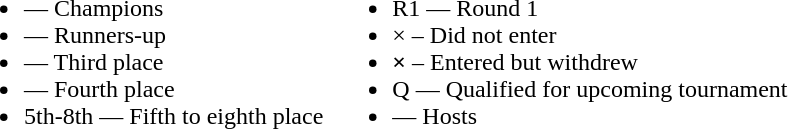<table border="0" cellpadding="2">
<tr valign="top">
<td><br><ul><li> — Champions</li><li> — Runners-up</li><li> — Third place</li><li> — Fourth place</li><li><span>5th-8th</span> — Fifth to eighth place</li></ul></td>
<td><br><ul><li>R1 — Round 1</li><li>× – Did not enter</li><li><strong>×</strong> – Entered but withdrew</li><li>Q — Qualified for upcoming tournament</li><li> — Hosts</li></ul></td>
</tr>
</table>
